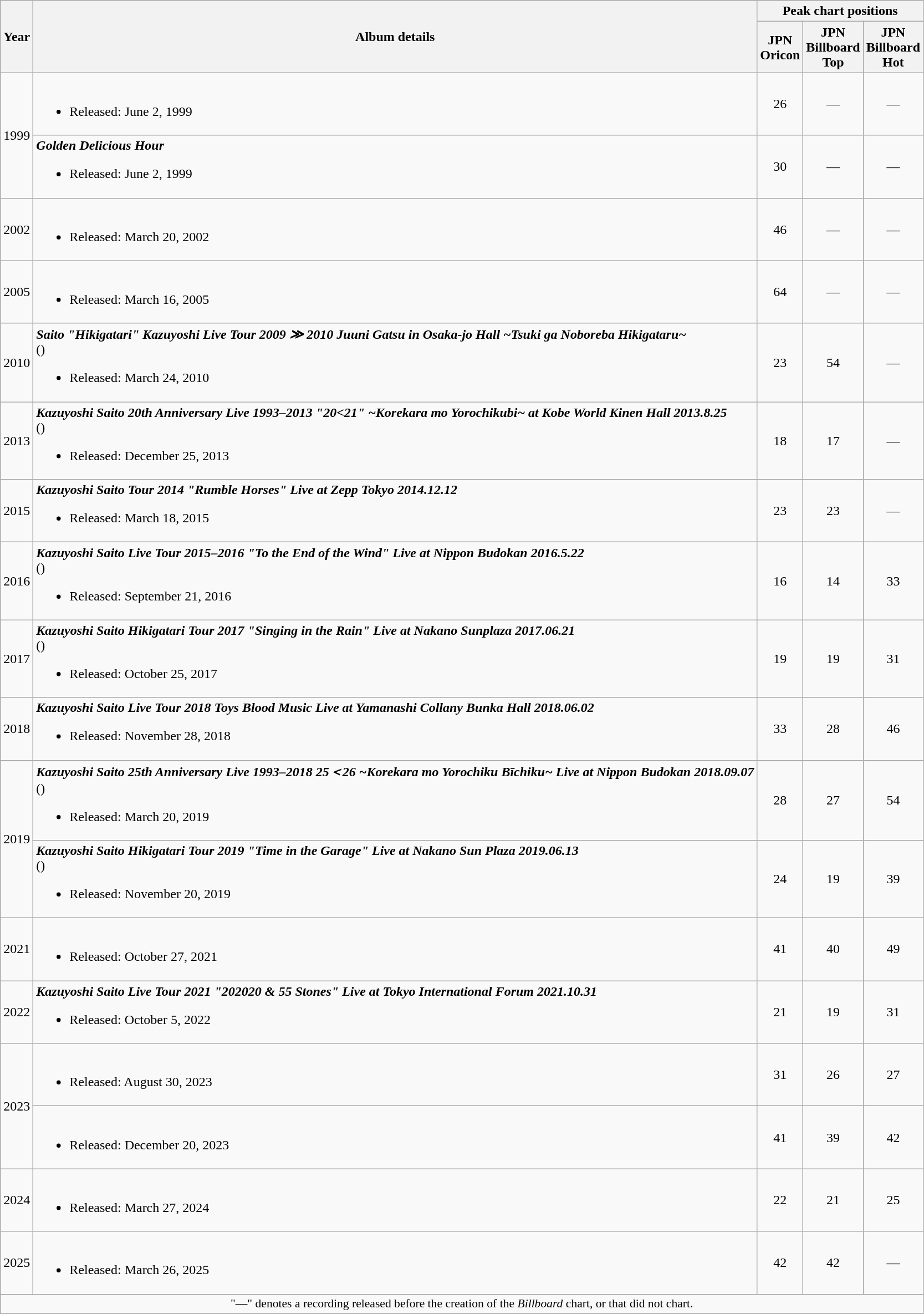<table class="wikitable">
<tr>
<th scope="col" rowspan="2">Year</th>
<th scope="col" rowspan="2">Album details</th>
<th scope="col" colspan="3">Peak chart positions</th>
</tr>
<tr>
<th>JPN<br>Oricon<br></th>
<th>JPN<br>Billboard<br>Top<br></th>
<th>JPN<br>Billboard<br>Hot<br></th>
</tr>
<tr>
<td rowspan="2">1999</td>
<td><br><ul><li>Released: June 2, 1999</li></ul></td>
<td align="center">26</td>
<td align="center">—</td>
<td align="center">—</td>
</tr>
<tr>
<td><strong><em>Golden Delicious Hour</em></strong><br><ul><li>Released: June 2, 1999</li></ul></td>
<td align="center">30</td>
<td align="center">—</td>
<td align="center">—</td>
</tr>
<tr>
<td>2002</td>
<td><br><ul><li>Released: March 20, 2002</li></ul></td>
<td align="center">46</td>
<td align="center">—</td>
<td align="center">—</td>
</tr>
<tr>
<td>2005</td>
<td><br><ul><li>Released: March 16, 2005</li></ul></td>
<td align="center">64</td>
<td align="center">—</td>
<td align="center">—</td>
</tr>
<tr>
<td>2010</td>
<td><strong><em>Saito "Hikigatari" Kazuyoshi Live Tour 2009 ≫ 2010 Juuni Gatsu in Osaka-jo Hall ~Tsuki ga Noboreba Hikigataru~</em></strong><br>()<br><ul><li>Released: March 24, 2010</li></ul></td>
<td align="center">23</td>
<td align="center">54</td>
<td align="center">—</td>
</tr>
<tr>
<td>2013</td>
<td><strong><em>Kazuyoshi Saito 20th Anniversary Live 1993–2013 "20<21" ~Korekara mo Yorochikubi~ at Kobe World Kinen Hall 2013.8.25</em></strong><br>()<br><ul><li>Released: December 25, 2013</li></ul></td>
<td align="center">18</td>
<td align="center">17</td>
<td align="center">—</td>
</tr>
<tr>
<td>2015</td>
<td><strong><em>Kazuyoshi Saito Tour 2014 "Rumble Horses" Live at Zepp Tokyo 2014.12.12</em></strong><br><ul><li>Released: March 18, 2015</li></ul></td>
<td align="center">23</td>
<td align="center">23</td>
<td align="center">—</td>
</tr>
<tr>
<td>2016</td>
<td><strong><em>Kazuyoshi Saito Live Tour 2015–2016 "To the End of the Wind" Live at Nippon Budokan 2016.5.22</em></strong><br>()<br><ul><li>Released: September 21, 2016</li></ul></td>
<td align="center">16</td>
<td align="center">14</td>
<td align="center">33</td>
</tr>
<tr>
<td>2017</td>
<td><strong><em>Kazuyoshi Saito Hikigatari Tour 2017 "Singing in the Rain" Live at Nakano Sunplaza 2017.06.21</em></strong><br>()<br><ul><li>Released: October 25, 2017</li></ul></td>
<td align="center">19</td>
<td align="center">19</td>
<td align="center">31</td>
</tr>
<tr>
<td>2018</td>
<td><strong><em>Kazuyoshi Saito Live Tour 2018 Toys Blood Music Live at Yamanashi Collany Bunka Hall 2018.06.02</em></strong><br><ul><li>Released: November 28, 2018</li></ul></td>
<td align="center">33</td>
<td align="center">28</td>
<td align="center">46</td>
</tr>
<tr>
<td rowspan="2">2019</td>
<td><strong><em>Kazuyoshi Saito 25th Anniversary Live 1993–2018 25＜26 ~Korekara mo Yorochiku Bīchiku~ Live at Nippon Budokan 2018.09.07</em></strong><br>()<br><ul><li>Released: March 20, 2019</li></ul></td>
<td align="center">28</td>
<td align="center">27</td>
<td align="center">54</td>
</tr>
<tr>
<td><strong><em>Kazuyoshi Saito Hikigatari Tour 2019 "Time in the Garage" Live at Nakano Sun Plaza 2019.06.13</em></strong><br>()<br><ul><li>Released: November 20, 2019</li></ul></td>
<td align="center">24</td>
<td align="center">19</td>
<td align="center">39</td>
</tr>
<tr>
<td>2021</td>
<td><br><ul><li>Released: October 27, 2021</li></ul></td>
<td align="center">41</td>
<td align="center">40</td>
<td align="center">49</td>
</tr>
<tr>
<td>2022</td>
<td><strong><em>Kazuyoshi Saito Live Tour 2021 "202020 & 55 Stones" Live at Tokyo International Forum 2021.10.31</em></strong><br><ul><li>Released: October 5, 2022</li></ul></td>
<td align="center">21</td>
<td align="center">19</td>
<td align="center">31</td>
</tr>
<tr>
<td rowspan="2">2023</td>
<td><br><ul><li>Released: August 30, 2023</li></ul></td>
<td align="center">31</td>
<td align="center">26</td>
<td align="center">27</td>
</tr>
<tr>
<td><br><ul><li>Released: December 20, 2023</li></ul></td>
<td align="center">41</td>
<td align="center">39</td>
<td align="center">42</td>
</tr>
<tr>
<td>2024</td>
<td><br><ul><li>Released: March 27, 2024</li></ul></td>
<td align="center">22</td>
<td align="center">21</td>
<td align="center">25</td>
</tr>
<tr>
<td>2025</td>
<td><br><ul><li>Released: March 26, 2025</li></ul></td>
<td align="center">42</td>
<td align="center">42</td>
<td align="center">—</td>
</tr>
<tr>
<td align="center" colspan="5" style="font-size:90%">"—" denotes a recording released before the creation of the <em>Billboard</em> chart, or that did not chart.</td>
</tr>
</table>
